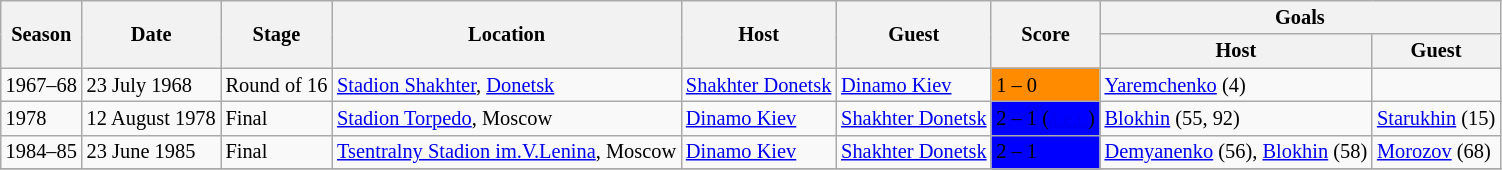<table class="wikitable collapsible autocollapse" style="text-align:left; font-size:85%">
<tr>
<th rowspan=2>Season</th>
<th rowspan=2>Date</th>
<th rowspan=2>Stage</th>
<th rowspan=2>Location</th>
<th rowspan=2>Host</th>
<th rowspan=2>Guest</th>
<th rowspan=2>Score</th>
<th colspan=2>Goals</th>
</tr>
<tr>
<th>Host</th>
<th>Guest</th>
</tr>
<tr>
<td>1967–68</td>
<td>23 July 1968</td>
<td>Round of 16</td>
<td><a href='#'>Stadion Shakhter</a>, <a href='#'>Donetsk</a></td>
<td><a href='#'>Shakhter Donetsk</a></td>
<td><a href='#'>Dinamo Kiev</a></td>
<td bgcolor=#ff8c00><span>1 – 0</span></td>
<td><a href='#'>Yaremchenko</a> (4)</td>
<td></td>
</tr>
<tr>
<td>1978</td>
<td>12 August 1978</td>
<td>Final</td>
<td><a href='#'>Stadion Torpedo</a>, Moscow</td>
<td><a href='#'>Dinamo Kiev</a></td>
<td><a href='#'>Shakhter Donetsk</a></td>
<td bgcolor=#0000ff><span>2 – 1 (<a href='#'><span>a.e.t.</span></a>)</span></td>
<td><a href='#'>Blokhin</a> (55, 92)</td>
<td><a href='#'>Starukhin</a> (15)</td>
</tr>
<tr>
<td>1984–85</td>
<td>23 June 1985</td>
<td>Final</td>
<td><a href='#'>Tsentralny Stadion im.V.Lenina</a>, Moscow</td>
<td><a href='#'>Dinamo Kiev</a></td>
<td><a href='#'>Shakhter Donetsk</a></td>
<td bgcolor=#0000ff><span>2 – 1</span></td>
<td><a href='#'>Demyanenko</a> (56), <a href='#'>Blokhin</a> (58)</td>
<td><a href='#'>Morozov</a> (68)</td>
</tr>
<tr>
</tr>
</table>
